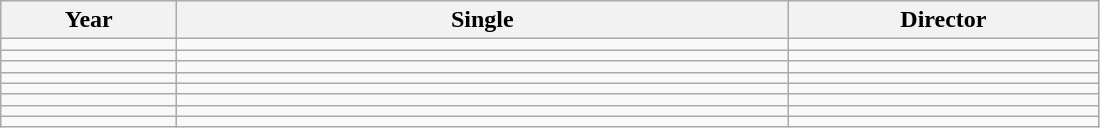<table class="wikitable">
<tr>
<th width="110" rowspan="1"><strong>Year</strong></th>
<th width="400" rowspan="1"><strong>Single</strong></th>
<th width="200" rowspan="1"><strong>Director</strong></th>
</tr>
<tr>
<td width="100" rowspan="1"></td>
<td></td>
<td></td>
</tr>
<tr>
<td width="100" rowspan="1"></td>
<td></td>
<td></td>
</tr>
<tr>
<td width="100" rowspan="1"></td>
<td></td>
<td></td>
</tr>
<tr>
<td width="100" rowspan="1"></td>
<td></td>
<td></td>
</tr>
<tr>
<td width="100" rowspan="1"></td>
<td></td>
<td></td>
</tr>
<tr>
<td width="100" rowspan="1"></td>
<td></td>
<td></td>
</tr>
<tr>
<td width="100" rowspan="1"></td>
<td></td>
<td></td>
</tr>
<tr>
<td width="100" rowspan="1"></td>
<td></td>
<td></td>
</tr>
</table>
